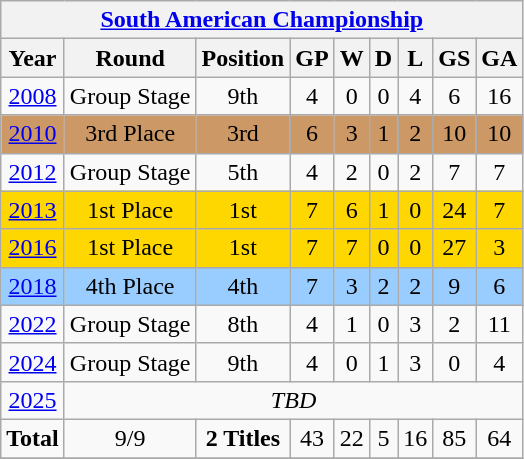<table class="wikitable" style="text-align: center;">
<tr>
<th colspan=9><a href='#'>South American Championship</a></th>
</tr>
<tr>
<th>Year</th>
<th>Round</th>
<th>Position</th>
<th>GP</th>
<th>W</th>
<th>D</th>
<th>L</th>
<th>GS</th>
<th>GA</th>
</tr>
<tr>
<td> <a href='#'>2008</a></td>
<td>Group Stage</td>
<td>9th</td>
<td>4</td>
<td>0</td>
<td>0</td>
<td>4</td>
<td>6</td>
<td>16</td>
</tr>
<tr bgcolor=#CC9966>
<td> <a href='#'>2010</a></td>
<td>3rd Place</td>
<td>3rd</td>
<td>6</td>
<td>3</td>
<td>1</td>
<td>2</td>
<td>10</td>
<td>10</td>
</tr>
<tr>
<td> <a href='#'>2012</a></td>
<td>Group Stage</td>
<td>5th</td>
<td>4</td>
<td>2</td>
<td>0</td>
<td>2</td>
<td>7</td>
<td>7</td>
</tr>
<tr bgcolor=gold>
<td> <a href='#'>2013</a></td>
<td>1st Place</td>
<td>1st</td>
<td>7</td>
<td>6</td>
<td>1</td>
<td>0</td>
<td>24</td>
<td>7</td>
</tr>
<tr bgcolor=gold>
<td> <a href='#'>2016</a></td>
<td>1st Place</td>
<td>1st</td>
<td>7</td>
<td>7</td>
<td>0</td>
<td>0</td>
<td>27</td>
<td>3</td>
</tr>
<tr style="background:#9acdff;">
<td> <a href='#'>2018</a></td>
<td>4th Place</td>
<td>4th</td>
<td>7</td>
<td>3</td>
<td>2</td>
<td>2</td>
<td>9</td>
<td>6</td>
</tr>
<tr>
<td> <a href='#'>2022</a></td>
<td>Group Stage</td>
<td>8th</td>
<td>4</td>
<td>1</td>
<td>0</td>
<td>3</td>
<td>2</td>
<td>11</td>
</tr>
<tr>
<td> <a href='#'>2024</a></td>
<td>Group Stage</td>
<td>9th</td>
<td>4</td>
<td>0</td>
<td>1</td>
<td>3</td>
<td>0</td>
<td>4</td>
</tr>
<tr>
<td> <a href='#'>2025</a></td>
<td colspan=8><em>TBD</em></td>
</tr>
<tr>
<td><strong>Total</strong></td>
<td>9/9</td>
<td><strong>2 Titles</strong></td>
<td>43</td>
<td>22</td>
<td>5</td>
<td>16</td>
<td>85</td>
<td>64</td>
</tr>
<tr>
</tr>
</table>
